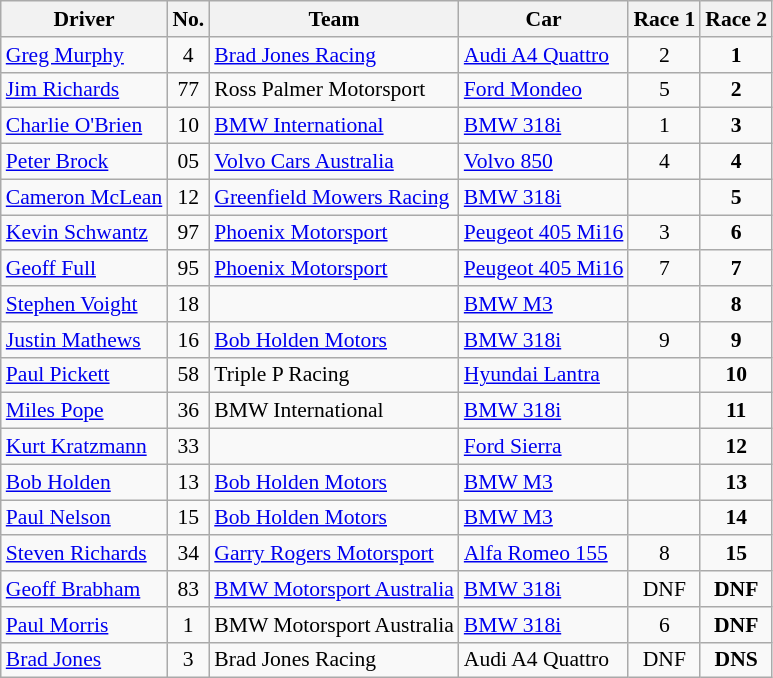<table class="wikitable" style="font-size: 90%">
<tr>
<th>Driver</th>
<th>No.</th>
<th>Team</th>
<th>Car</th>
<th>Race 1</th>
<th>Race 2</th>
</tr>
<tr>
<td> <a href='#'>Greg Murphy</a></td>
<td align="center">4</td>
<td><a href='#'>Brad Jones Racing</a></td>
<td><a href='#'>Audi A4 Quattro</a></td>
<td align="center">2</td>
<td align="center"><strong>1</strong></td>
</tr>
<tr>
<td> <a href='#'>Jim Richards</a></td>
<td align="center">77</td>
<td>Ross Palmer Motorsport</td>
<td><a href='#'>Ford Mondeo</a></td>
<td align="center">5</td>
<td align="center"><strong>2</strong></td>
</tr>
<tr>
<td> <a href='#'>Charlie O'Brien</a></td>
<td align="center">10</td>
<td><a href='#'>BMW International</a></td>
<td><a href='#'>BMW 318i</a></td>
<td align="center">1</td>
<td align="center"><strong>3</strong></td>
</tr>
<tr>
<td> <a href='#'>Peter Brock</a></td>
<td align="center">05</td>
<td><a href='#'>Volvo Cars Australia</a></td>
<td><a href='#'>Volvo 850</a></td>
<td align="center">4</td>
<td align="center"><strong>4</strong></td>
</tr>
<tr>
<td> <a href='#'>Cameron McLean</a></td>
<td align="center">12</td>
<td><a href='#'>Greenfield Mowers Racing</a></td>
<td><a href='#'>BMW 318i</a></td>
<td align="center"></td>
<td align="center"><strong>5</strong></td>
</tr>
<tr>
<td> <a href='#'>Kevin Schwantz</a></td>
<td align="center">97</td>
<td><a href='#'>Phoenix Motorsport</a></td>
<td><a href='#'>Peugeot 405 Mi16</a></td>
<td align="center">3</td>
<td align="center"><strong>6</strong></td>
</tr>
<tr>
<td> <a href='#'>Geoff Full</a></td>
<td align="center">95</td>
<td><a href='#'>Phoenix Motorsport</a></td>
<td><a href='#'>Peugeot 405 Mi16</a></td>
<td align="center">7</td>
<td align="center"><strong>7</strong></td>
</tr>
<tr>
<td> <a href='#'>Stephen Voight</a></td>
<td align="center">18</td>
<td></td>
<td><a href='#'>BMW M3</a></td>
<td align="center"></td>
<td align="center"><strong>8</strong></td>
</tr>
<tr>
<td> <a href='#'>Justin Mathews</a></td>
<td align="center">16</td>
<td><a href='#'>Bob Holden Motors</a></td>
<td><a href='#'>BMW 318i</a></td>
<td align="center">9</td>
<td align="center"><strong>9</strong></td>
</tr>
<tr>
<td> <a href='#'>Paul Pickett</a></td>
<td align="center">58</td>
<td>Triple P Racing</td>
<td><a href='#'>Hyundai Lantra</a></td>
<td align="center"></td>
<td align="center"><strong>10</strong></td>
</tr>
<tr>
<td> <a href='#'>Miles Pope</a></td>
<td align="center">36</td>
<td>BMW International</td>
<td><a href='#'>BMW 318i</a></td>
<td align="center"></td>
<td align="center"><strong>11</strong></td>
</tr>
<tr>
<td> <a href='#'>Kurt Kratzmann</a></td>
<td align="center">33</td>
<td></td>
<td><a href='#'>Ford Sierra</a></td>
<td align="center"></td>
<td align="center"><strong>12</strong></td>
</tr>
<tr>
<td> <a href='#'>Bob Holden</a></td>
<td align="center">13</td>
<td><a href='#'>Bob Holden Motors</a></td>
<td><a href='#'>BMW M3</a></td>
<td align="center"></td>
<td align="center"><strong>13</strong></td>
</tr>
<tr>
<td> <a href='#'>Paul Nelson</a></td>
<td align="center">15</td>
<td><a href='#'>Bob Holden Motors</a></td>
<td><a href='#'>BMW M3</a></td>
<td align="center"></td>
<td align="center"><strong>14</strong></td>
</tr>
<tr>
<td> <a href='#'>Steven Richards</a></td>
<td align="center">34</td>
<td><a href='#'>Garry Rogers Motorsport</a></td>
<td><a href='#'>Alfa Romeo 155</a></td>
<td align="center">8</td>
<td align="center"><strong>15</strong></td>
</tr>
<tr>
<td> <a href='#'>Geoff Brabham</a></td>
<td align="center">83</td>
<td><a href='#'>BMW Motorsport Australia</a></td>
<td><a href='#'>BMW 318i</a></td>
<td align="center">DNF</td>
<td align="center"><strong>DNF</strong></td>
</tr>
<tr>
<td> <a href='#'>Paul Morris</a></td>
<td align="center">1</td>
<td>BMW Motorsport Australia</td>
<td><a href='#'>BMW 318i</a></td>
<td align="center">6</td>
<td align="center"><strong>DNF</strong></td>
</tr>
<tr>
<td> <a href='#'>Brad Jones</a></td>
<td align="center">3</td>
<td>Brad Jones Racing</td>
<td>Audi A4 Quattro</td>
<td align="center">DNF</td>
<td align="center"><strong>DNS</strong></td>
</tr>
</table>
